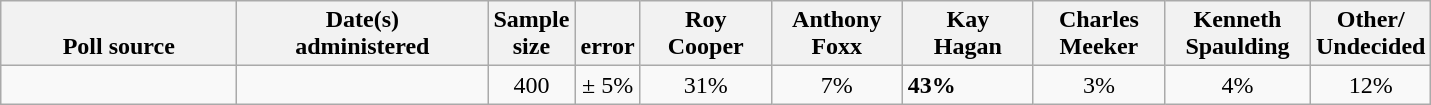<table class="wikitable">
<tr valign= bottom>
<th style="width:150px;">Poll source</th>
<th style="width:160px;">Date(s)<br>administered</th>
<th class=small>Sample<br>size</th>
<th><small></small><br>error</th>
<th style="width:80px;">Roy<br>Cooper</th>
<th style="width:80px;">Anthony<br>Foxx</th>
<th style="width:80px;">Kay<br>Hagan</th>
<th style="width:80px;">Charles<br>Meeker</th>
<th style="width:90px;">Kenneth<br>Spaulding</th>
<th>Other/<br>Undecided</th>
</tr>
<tr>
<td></td>
<td align=center></td>
<td align=center>400</td>
<td align=center>± 5%</td>
<td align=center>31%</td>
<td align=center>7%</td>
<td><strong>43%</strong></td>
<td align=center>3%</td>
<td align=center>4%</td>
<td align=center>12%</td>
</tr>
</table>
